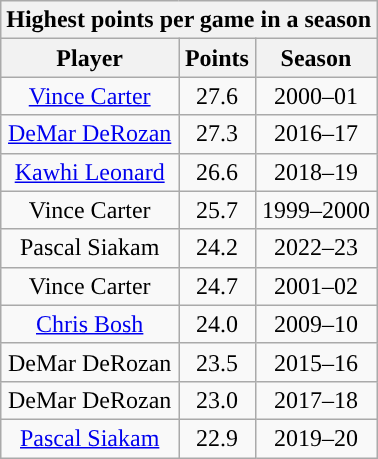<table class="wikitable sortable" style="text-align:center">
<tr>
<th colspan="3">Highest points per game in a season</th>
</tr>
<tr>
<th>Player</th>
<th>Points</th>
<th>Season</th>
</tr>
<tr>
<td><a href='#'>Vince Carter</a></td>
<td>27.6</td>
<td>2000–01</td>
</tr>
<tr>
<td><a href='#'>DeMar DeRozan</a></td>
<td>27.3</td>
<td>2016–17</td>
</tr>
<tr>
<td><a href='#'>Kawhi Leonard</a></td>
<td>26.6</td>
<td>2018–19</td>
</tr>
<tr>
<td>Vince Carter</td>
<td>25.7</td>
<td>1999–2000</td>
</tr>
<tr>
<td>Pascal Siakam</td>
<td>24.2</td>
<td>2022–23</td>
</tr>
<tr>
<td>Vince Carter</td>
<td>24.7</td>
<td>2001–02</td>
</tr>
<tr>
<td><a href='#'>Chris Bosh</a></td>
<td>24.0</td>
<td>2009–10</td>
</tr>
<tr>
<td>DeMar DeRozan</td>
<td>23.5</td>
<td>2015–16</td>
</tr>
<tr>
<td>DeMar DeRozan</td>
<td>23.0</td>
<td>2017–18</td>
</tr>
<tr>
<td><a href='#'>Pascal Siakam</a></td>
<td>22.9</td>
<td>2019–20</td>
</tr>
</table>
